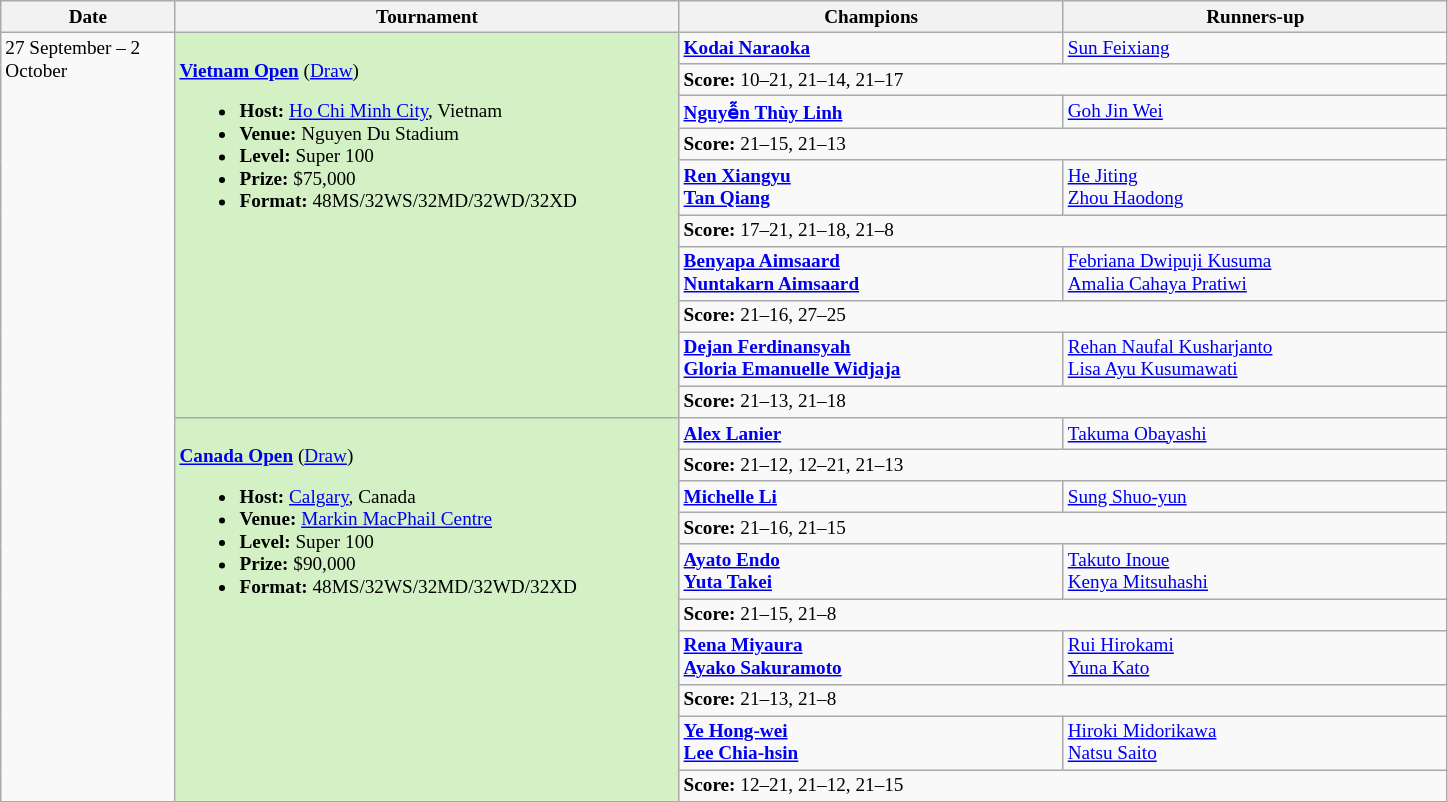<table class="wikitable" style="font-size:80%">
<tr>
<th width="110">Date</th>
<th width="330">Tournament</th>
<th width="250">Champions</th>
<th width="250">Runners-up</th>
</tr>
<tr valign="top">
<td rowspan="20">27 September – 2 October</td>
<td bgcolor="#D4F1C5" rowspan="10"><br><strong><a href='#'>Vietnam Open</a></strong> (<a href='#'>Draw</a>)<ul><li><strong>Host:</strong> <a href='#'>Ho Chi Minh City</a>, Vietnam</li><li><strong>Venue:</strong> Nguyen Du Stadium</li><li><strong>Level:</strong> Super 100</li><li><strong>Prize:</strong> $75,000</li><li><strong>Format:</strong> 48MS/32WS/32MD/32WD/32XD</li></ul></td>
<td><strong> <a href='#'>Kodai Naraoka</a></strong></td>
<td> <a href='#'>Sun Feixiang</a></td>
</tr>
<tr>
<td colspan="2"><strong>Score:</strong> 10–21, 21–14, 21–17</td>
</tr>
<tr valign="top">
<td><strong> <a href='#'>Nguyễn Thùy Linh</a></strong></td>
<td> <a href='#'>Goh Jin Wei</a></td>
</tr>
<tr>
<td colspan="2"><strong>Score:</strong> 21–15, 21–13</td>
</tr>
<tr valign="top">
<td><strong> <a href='#'>Ren Xiangyu</a><br> <a href='#'>Tan Qiang</a></strong></td>
<td> <a href='#'>He Jiting</a><br> <a href='#'>Zhou Haodong</a></td>
</tr>
<tr>
<td colspan="2"><strong>Score:</strong> 17–21, 21–18, 21–8</td>
</tr>
<tr valign="top">
<td><strong> <a href='#'>Benyapa Aimsaard</a><br> <a href='#'>Nuntakarn Aimsaard</a></strong></td>
<td> <a href='#'>Febriana Dwipuji Kusuma</a><br> <a href='#'>Amalia Cahaya Pratiwi</a></td>
</tr>
<tr>
<td colspan="2"><strong>Score:</strong> 21–16, 27–25</td>
</tr>
<tr valign="top">
<td><strong> <a href='#'>Dejan Ferdinansyah</a><br> <a href='#'>Gloria Emanuelle Widjaja</a></strong></td>
<td> <a href='#'>Rehan Naufal Kusharjanto</a><br> <a href='#'>Lisa Ayu Kusumawati</a></td>
</tr>
<tr>
<td colspan="2"><strong>Score:</strong> 21–13, 21–18</td>
</tr>
<tr valign="top">
<td bgcolor="#D4F1C5" rowspan="10"><br><strong><a href='#'>Canada Open</a></strong> (<a href='#'>Draw</a>)<ul><li><strong>Host:</strong> <a href='#'>Calgary</a>, Canada</li><li><strong>Venue:</strong> <a href='#'>Markin MacPhail Centre</a></li><li><strong>Level:</strong> Super 100</li><li><strong>Prize:</strong> $90,000</li><li><strong>Format:</strong> 48MS/32WS/32MD/32WD/32XD</li></ul></td>
<td><strong> <a href='#'>Alex Lanier</a></strong></td>
<td> <a href='#'>Takuma Obayashi</a></td>
</tr>
<tr>
<td colspan="2"><strong>Score:</strong> 21–12, 12–21, 21–13</td>
</tr>
<tr valign="top">
<td><strong> <a href='#'>Michelle Li</a></strong></td>
<td> <a href='#'>Sung Shuo-yun</a></td>
</tr>
<tr>
<td colspan="2"><strong>Score:</strong> 21–16, 21–15</td>
</tr>
<tr valign="top">
<td><strong> <a href='#'>Ayato Endo</a><br> <a href='#'>Yuta Takei</a></strong></td>
<td> <a href='#'>Takuto Inoue</a><br> <a href='#'>Kenya Mitsuhashi</a></td>
</tr>
<tr>
<td colspan="2"><strong>Score:</strong> 21–15, 21–8</td>
</tr>
<tr valign="top">
<td><strong> <a href='#'>Rena Miyaura</a><br> <a href='#'>Ayako Sakuramoto</a></strong></td>
<td> <a href='#'>Rui Hirokami</a><br> <a href='#'>Yuna Kato</a></td>
</tr>
<tr>
<td colspan="2"><strong>Score:</strong> 21–13, 21–8</td>
</tr>
<tr valign="top">
<td><strong> <a href='#'>Ye Hong-wei</a><br> <a href='#'>Lee Chia-hsin</a></strong></td>
<td> <a href='#'>Hiroki Midorikawa</a><br> <a href='#'>Natsu Saito</a></td>
</tr>
<tr>
<td colspan="2"><strong>Score:</strong> 12–21, 21–12, 21–15</td>
</tr>
</table>
